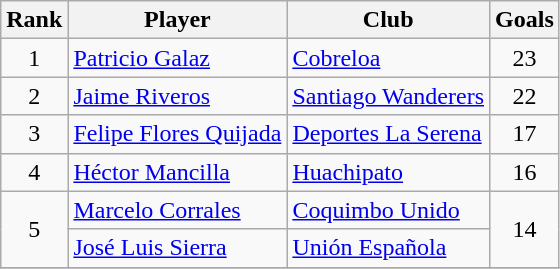<table class="wikitable" style="text-align:center">
<tr>
<th>Rank</th>
<th>Player</th>
<th>Club</th>
<th>Goals</th>
</tr>
<tr>
<td>1</td>
<td align="left"> <a href='#'>Patricio Galaz</a></td>
<td align="left"><a href='#'>Cobreloa</a></td>
<td>23</td>
</tr>
<tr>
<td>2</td>
<td align="left"> <a href='#'>Jaime Riveros</a></td>
<td align="left"><a href='#'>Santiago Wanderers</a></td>
<td>22</td>
</tr>
<tr>
<td>3</td>
<td align="left"> <a href='#'>Felipe Flores Quijada</a></td>
<td align="left"><a href='#'>Deportes La Serena</a></td>
<td>17</td>
</tr>
<tr>
<td>4</td>
<td align="left"> <a href='#'>Héctor Mancilla</a></td>
<td align="left"><a href='#'>Huachipato</a></td>
<td>16</td>
</tr>
<tr>
<td rowspan="2">5</td>
<td align="left"> <a href='#'>Marcelo Corrales</a></td>
<td align="left"><a href='#'>Coquimbo Unido</a></td>
<td rowspan="2">14</td>
</tr>
<tr>
<td align="left"> <a href='#'>José Luis Sierra</a></td>
<td align="left"><a href='#'>Unión Española</a></td>
</tr>
<tr>
</tr>
</table>
